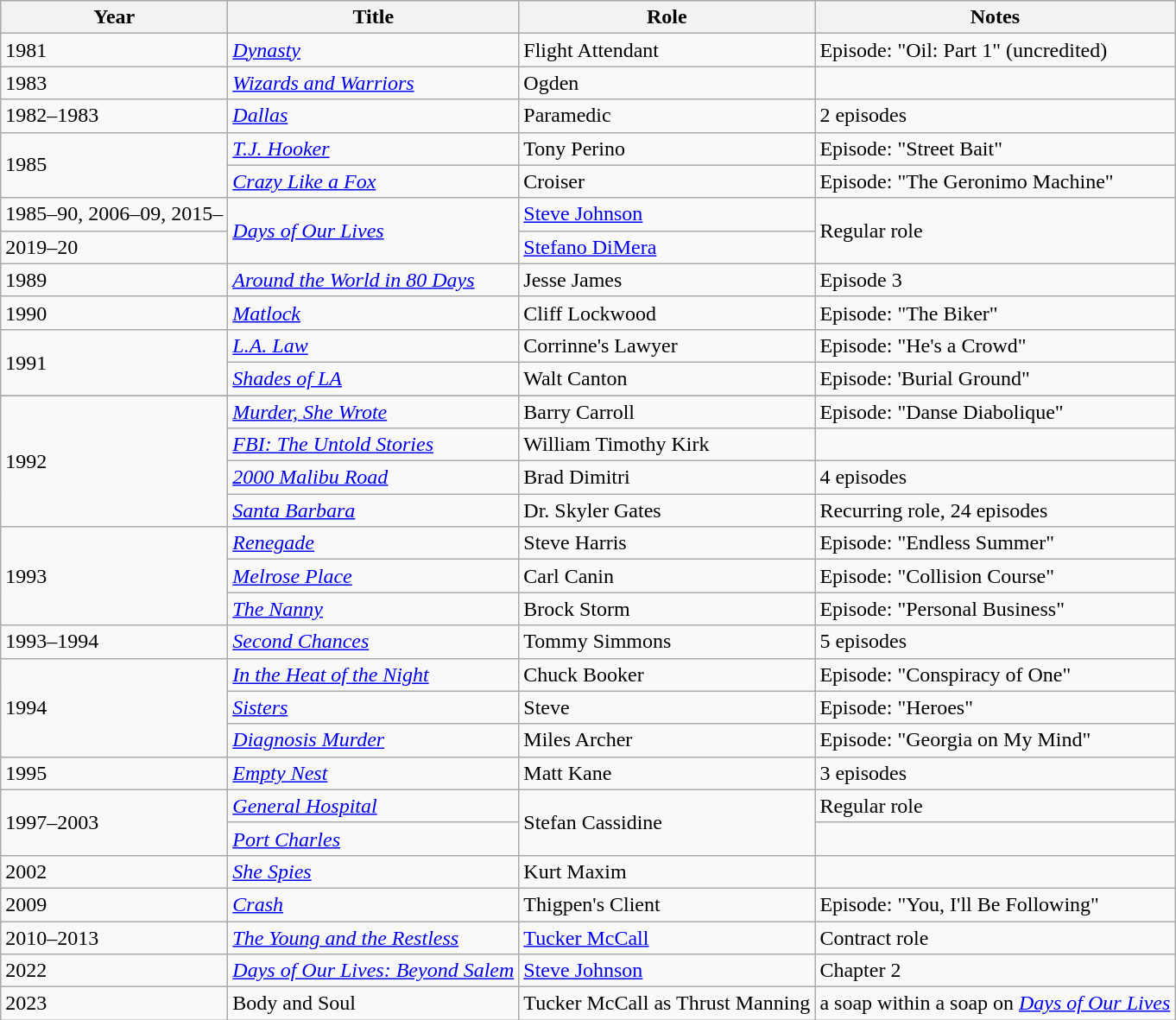<table class="wikitable sortable">
<tr>
<th>Year</th>
<th>Title</th>
<th>Role</th>
<th class="unsortable">Notes</th>
</tr>
<tr>
<td>1981</td>
<td><em><a href='#'>Dynasty</a></em></td>
<td>Flight Attendant</td>
<td>Episode: "Oil: Part 1" (uncredited)</td>
</tr>
<tr>
<td>1983</td>
<td><em><a href='#'>Wizards and Warriors</a></em></td>
<td>Ogden</td>
<td></td>
</tr>
<tr>
<td>1982–1983</td>
<td><em><a href='#'>Dallas</a></em></td>
<td>Paramedic</td>
<td>2 episodes</td>
</tr>
<tr>
<td rowspan="2">1985</td>
<td><em><a href='#'>T.J. Hooker</a></em></td>
<td>Tony Perino</td>
<td>Episode: "Street Bait"</td>
</tr>
<tr>
<td><em><a href='#'>Crazy Like a Fox</a></em></td>
<td>Croiser</td>
<td>Episode: "The Geronimo Machine"</td>
</tr>
<tr>
<td>1985–90, 2006–09, 2015–</td>
<td rowspan="2"><em><a href='#'>Days of Our Lives</a></em></td>
<td><a href='#'>Steve Johnson</a></td>
<td rowspan="2">Regular role</td>
</tr>
<tr>
<td>2019–20</td>
<td><a href='#'>Stefano DiMera</a></td>
</tr>
<tr>
<td>1989</td>
<td><em><a href='#'>Around the World in 80 Days</a></em></td>
<td>Jesse James</td>
<td>Episode 3</td>
</tr>
<tr>
<td>1990</td>
<td><em><a href='#'>Matlock</a></em></td>
<td>Cliff Lockwood</td>
<td>Episode: "The Biker"</td>
</tr>
<tr>
<td rowspan="2">1991</td>
<td><em><a href='#'>L.A. Law</a></em></td>
<td>Corrinne's Lawyer</td>
<td>Episode: "He's a Crowd"</td>
</tr>
<tr>
<td><em><a href='#'>Shades of LA</a></em></td>
<td>Walt Canton</td>
<td>Episode: 'Burial Ground"</td>
</tr>
<tr>
</tr>
<tr>
<td rowspan="4">1992</td>
<td><em><a href='#'>Murder, She Wrote</a></em></td>
<td>Barry Carroll</td>
<td>Episode: "Danse Diabolique"</td>
</tr>
<tr>
<td><em><a href='#'>FBI: The Untold Stories</a></em></td>
<td>William Timothy Kirk</td>
</tr>
<tr>
<td><em><a href='#'>2000 Malibu Road</a></em></td>
<td>Brad Dimitri</td>
<td>4 episodes</td>
</tr>
<tr>
<td><em><a href='#'>Santa Barbara</a></em></td>
<td>Dr. Skyler Gates</td>
<td>Recurring role, 24 episodes</td>
</tr>
<tr>
<td rowspan="3">1993</td>
<td><em><a href='#'>Renegade</a></em></td>
<td>Steve Harris</td>
<td>Episode: "Endless Summer"</td>
</tr>
<tr>
<td><em><a href='#'>Melrose Place</a></em></td>
<td>Carl Canin</td>
<td>Episode: "Collision Course"</td>
</tr>
<tr>
<td><em><a href='#'>The Nanny</a></em></td>
<td>Brock Storm</td>
<td>Episode: "Personal Business"</td>
</tr>
<tr>
<td>1993–1994</td>
<td><em><a href='#'>Second Chances</a></em></td>
<td>Tommy Simmons</td>
<td>5 episodes</td>
</tr>
<tr>
<td rowspan="3">1994</td>
<td><em><a href='#'>In the Heat of the Night</a></em></td>
<td>Chuck Booker</td>
<td>Episode: "Conspiracy of One"</td>
</tr>
<tr>
<td><em><a href='#'>Sisters</a></em></td>
<td>Steve</td>
<td>Episode: "Heroes"</td>
</tr>
<tr>
<td><em><a href='#'>Diagnosis Murder</a></em></td>
<td>Miles Archer</td>
<td>Episode: "Georgia on My Mind"</td>
</tr>
<tr>
<td>1995</td>
<td><em><a href='#'>Empty Nest</a></em></td>
<td>Matt Kane</td>
<td>3 episodes</td>
</tr>
<tr>
<td rowspan="2">1997–2003</td>
<td><em><a href='#'>General Hospital</a></em></td>
<td rowspan="2">Stefan Cassidine</td>
<td>Regular role</td>
</tr>
<tr>
<td><em><a href='#'>Port Charles</a></em></td>
<td></td>
</tr>
<tr>
<td>2002</td>
<td><em><a href='#'>She Spies</a></em></td>
<td>Kurt Maxim</td>
</tr>
<tr>
<td>2009</td>
<td><em><a href='#'>Crash</a></em></td>
<td>Thigpen's Client</td>
<td>Episode: "You, I'll Be Following"</td>
</tr>
<tr>
<td>2010–2013</td>
<td><em><a href='#'>The Young and the Restless</a></em></td>
<td><a href='#'>Tucker McCall</a></td>
<td>Contract role</td>
</tr>
<tr>
<td>2022</td>
<td><em><a href='#'>Days of Our Lives: Beyond Salem</a></em></td>
<td><a href='#'>Steve Johnson</a></td>
<td>Chapter 2</td>
</tr>
<tr>
<td>2023</td>
<td>Body and Soul</td>
<td>Tucker McCall as Thrust Manning</td>
<td>a soap within a soap on <em><a href='#'>Days of Our Lives</a></em></td>
</tr>
</table>
